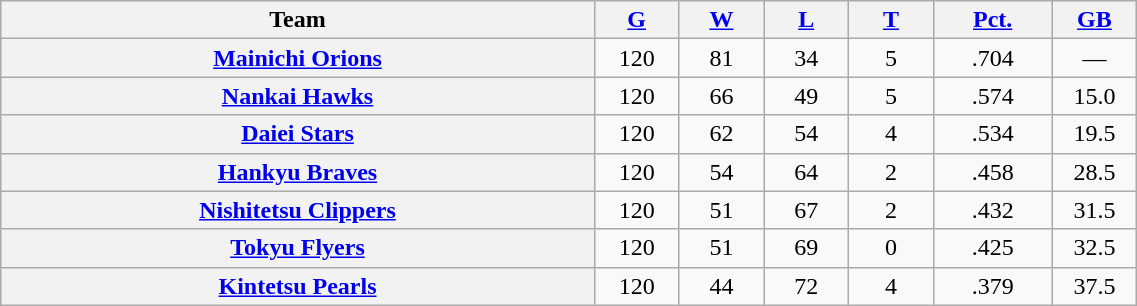<table class="wikitable plainrowheaders" width="60%" style="text-align:center;">
<tr>
<th scope="col" width="35%">Team</th>
<th scope="col" width="5%"><a href='#'>G</a></th>
<th scope="col" width="5%"><a href='#'>W</a></th>
<th scope="col" width="5%"><a href='#'>L</a></th>
<th scope="col" width="5%"><a href='#'>T</a></th>
<th scope="col" width="7%"><a href='#'>Pct.</a></th>
<th scope="col" width="5%"><a href='#'>GB</a></th>
</tr>
<tr>
<th scope="row" style="text-align:center;"><a href='#'>Mainichi Orions</a></th>
<td>120</td>
<td>81</td>
<td>34</td>
<td>5</td>
<td>.704</td>
<td>—</td>
</tr>
<tr>
<th scope="row" style="text-align:center;"><a href='#'>Nankai Hawks</a></th>
<td>120</td>
<td>66</td>
<td>49</td>
<td>5</td>
<td>.574</td>
<td>15.0</td>
</tr>
<tr>
<th scope="row" style="text-align:center;"><a href='#'>Daiei Stars</a></th>
<td>120</td>
<td>62</td>
<td>54</td>
<td>4</td>
<td>.534</td>
<td>19.5</td>
</tr>
<tr>
<th scope="row" style="text-align:center;"><a href='#'>Hankyu Braves</a></th>
<td>120</td>
<td>54</td>
<td>64</td>
<td>2</td>
<td>.458</td>
<td>28.5</td>
</tr>
<tr>
<th scope="row" style="text-align:center;"><a href='#'>Nishitetsu Clippers</a></th>
<td>120</td>
<td>51</td>
<td>67</td>
<td>2</td>
<td>.432</td>
<td>31.5</td>
</tr>
<tr>
<th scope="row" style="text-align:center;"><a href='#'>Tokyu Flyers</a></th>
<td>120</td>
<td>51</td>
<td>69</td>
<td>0</td>
<td>.425</td>
<td>32.5</td>
</tr>
<tr>
<th scope="row" style="text-align:center;"><a href='#'>Kintetsu Pearls</a></th>
<td>120</td>
<td>44</td>
<td>72</td>
<td>4</td>
<td>.379</td>
<td>37.5</td>
</tr>
</table>
